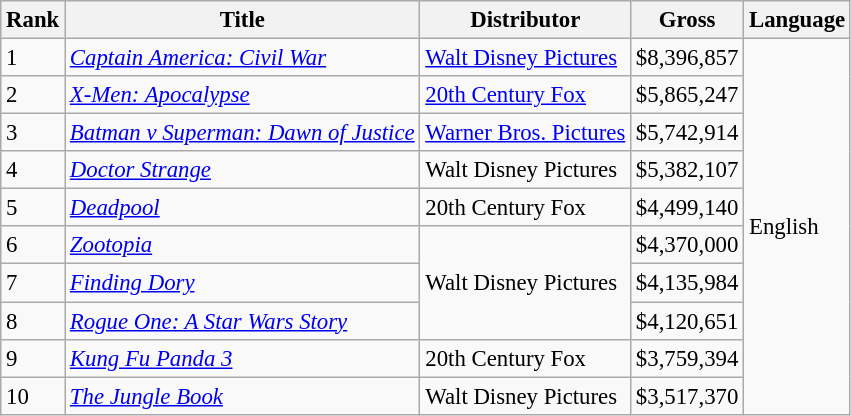<table class="wikitable" style="font-size:95%">
<tr>
<th scope="col">Rank</th>
<th scope="col">Title</th>
<th scope="col">Distributor</th>
<th scope="col">Gross</th>
<th scope="col">Language</th>
</tr>
<tr>
<td>1</td>
<td><em><a href='#'>Captain America: Civil War</a></em></td>
<td><a href='#'>Walt Disney Pictures</a></td>
<td>$8,396,857</td>
<td rowspan="10">English</td>
</tr>
<tr>
<td>2</td>
<td><em><a href='#'>X-Men: Apocalypse</a></em></td>
<td><a href='#'>20th Century Fox</a></td>
<td>$5,865,247</td>
</tr>
<tr>
<td>3</td>
<td><em><a href='#'>Batman v Superman: Dawn of Justice</a></em></td>
<td><a href='#'>Warner Bros. Pictures</a></td>
<td>$5,742,914</td>
</tr>
<tr>
<td>4</td>
<td><em><a href='#'>Doctor Strange</a></em></td>
<td>Walt Disney Pictures</td>
<td>$5,382,107</td>
</tr>
<tr>
<td>5</td>
<td><em><a href='#'>Deadpool</a></em></td>
<td>20th Century Fox</td>
<td>$4,499,140</td>
</tr>
<tr>
<td>6</td>
<td><em><a href='#'>Zootopia</a></em></td>
<td rowspan="3">Walt Disney Pictures</td>
<td>$4,370,000</td>
</tr>
<tr>
<td>7</td>
<td><em><a href='#'>Finding Dory</a></em></td>
<td>$4,135,984</td>
</tr>
<tr>
<td>8</td>
<td><em><a href='#'>Rogue One: A Star Wars Story</a></em></td>
<td>$4,120,651</td>
</tr>
<tr>
<td>9</td>
<td><em><a href='#'>Kung Fu Panda 3</a></em></td>
<td>20th Century Fox</td>
<td>$3,759,394</td>
</tr>
<tr>
<td>10</td>
<td><em><a href='#'>The Jungle Book</a></em></td>
<td>Walt Disney Pictures</td>
<td>$3,517,370</td>
</tr>
</table>
